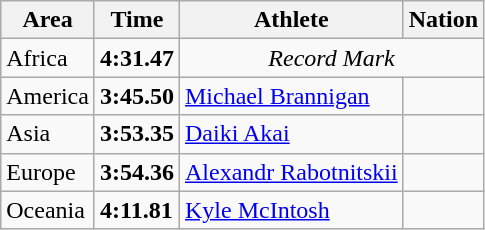<table class="wikitable">
<tr>
<th>Area</th>
<th>Time</th>
<th>Athlete</th>
<th>Nation</th>
</tr>
<tr>
<td>Africa</td>
<td><strong>4:31.47</strong></td>
<td colspan="2" align="center"><em>Record Mark</em></td>
</tr>
<tr>
<td>America</td>
<td><strong>3:45.50</strong> </td>
<td><a href='#'>Michael Brannigan</a></td>
<td></td>
</tr>
<tr>
<td>Asia</td>
<td><strong>3:53.35</strong></td>
<td><a href='#'>Daiki Akai</a></td>
<td></td>
</tr>
<tr>
<td>Europe</td>
<td><strong>3:54.36</strong></td>
<td><a href='#'>Alexandr Rabotnitskii</a></td>
<td></td>
</tr>
<tr>
<td>Oceania</td>
<td><strong>4:11.81</strong></td>
<td><a href='#'>Kyle McIntosh</a></td>
<td></td>
</tr>
</table>
